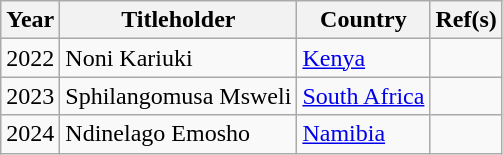<table class="wikitable">
<tr>
<th>Year</th>
<th>Titleholder</th>
<th>Country</th>
<th>Ref(s)</th>
</tr>
<tr>
<td>2022</td>
<td>Noni Kariuki</td>
<td><a href='#'>Kenya</a></td>
<td></td>
</tr>
<tr>
<td>2023</td>
<td>Sphilangomusa Msweli</td>
<td><a href='#'>South Africa</a></td>
<td></td>
</tr>
<tr>
<td>2024</td>
<td>Ndinelago Emosho</td>
<td><a href='#'>Namibia</a></td>
<td></td>
</tr>
</table>
